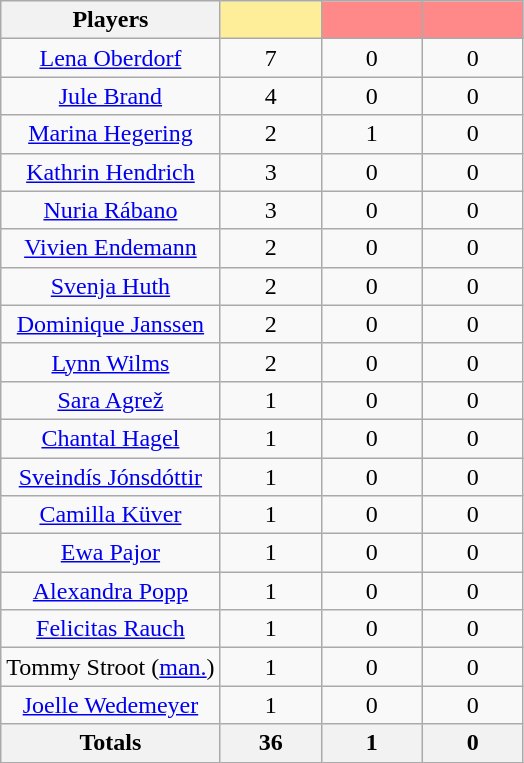<table class="wikitable" style="text-align:center;">
<tr style="text-align:center;">
<th>Players</th>
<th style="width:60px; background:#fe9;"></th>
<th style="width:60px; background:#ff8888;"></th>
<th style="width:60px; background:#ff8888;"></th>
</tr>
<tr>
<td><a href='#'>Lena Oberdorf</a></td>
<td>7</td>
<td>0</td>
<td>0</td>
</tr>
<tr>
<td><a href='#'>Jule Brand</a></td>
<td>4</td>
<td>0</td>
<td>0</td>
</tr>
<tr>
<td><a href='#'>Marina Hegering</a></td>
<td>2</td>
<td>1</td>
<td>0</td>
</tr>
<tr>
<td><a href='#'>Kathrin Hendrich</a></td>
<td>3</td>
<td>0</td>
<td>0</td>
</tr>
<tr>
<td><a href='#'>Nuria Rábano</a></td>
<td>3</td>
<td>0</td>
<td>0</td>
</tr>
<tr>
<td><a href='#'>Vivien Endemann</a></td>
<td>2</td>
<td>0</td>
<td>0</td>
</tr>
<tr>
<td><a href='#'>Svenja Huth</a></td>
<td>2</td>
<td>0</td>
<td>0</td>
</tr>
<tr>
<td><a href='#'>Dominique Janssen</a></td>
<td>2</td>
<td>0</td>
<td>0</td>
</tr>
<tr>
<td><a href='#'>Lynn Wilms</a></td>
<td>2</td>
<td>0</td>
<td>0</td>
</tr>
<tr>
<td><a href='#'>Sara Agrež</a></td>
<td>1</td>
<td>0</td>
<td>0</td>
</tr>
<tr>
<td><a href='#'>Chantal Hagel</a></td>
<td>1</td>
<td>0</td>
<td>0</td>
</tr>
<tr>
<td><a href='#'>Sveindís Jónsdóttir</a></td>
<td>1</td>
<td>0</td>
<td>0</td>
</tr>
<tr>
<td><a href='#'>Camilla Küver</a></td>
<td>1</td>
<td>0</td>
<td>0</td>
</tr>
<tr>
<td><a href='#'>Ewa Pajor</a></td>
<td>1</td>
<td>0</td>
<td>0</td>
</tr>
<tr>
<td><a href='#'>Alexandra Popp</a></td>
<td>1</td>
<td>0</td>
<td>0</td>
</tr>
<tr>
<td><a href='#'>Felicitas Rauch</a></td>
<td>1</td>
<td>0</td>
<td>0</td>
</tr>
<tr>
<td>Tommy Stroot (<a href='#'>man.</a>)</td>
<td>1</td>
<td>0</td>
<td>0</td>
</tr>
<tr>
<td><a href='#'>Joelle Wedemeyer</a></td>
<td>1</td>
<td>0</td>
<td>0</td>
</tr>
<tr>
<th>Totals</th>
<th>36</th>
<th>1</th>
<th>0</th>
</tr>
</table>
